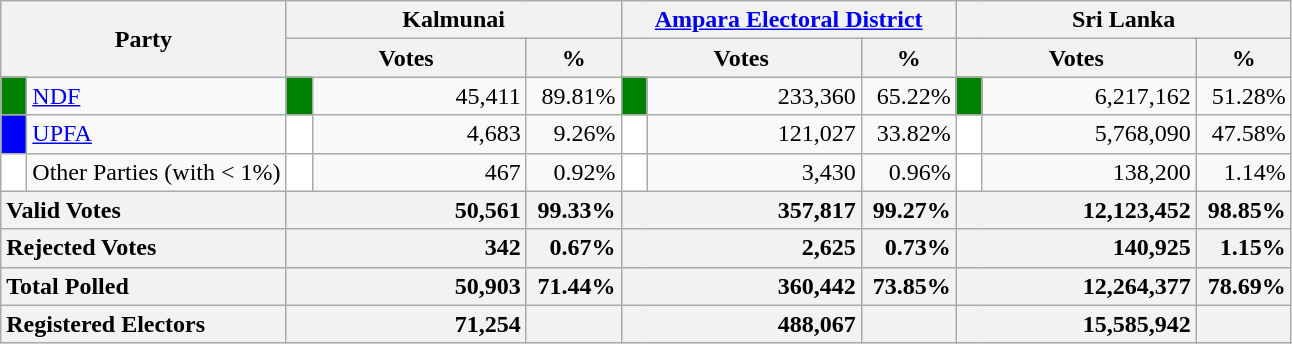<table class="wikitable">
<tr>
<th colspan="2" width="144px"rowspan="2">Party</th>
<th colspan="3" width="216px">Kalmunai</th>
<th colspan="3" width="216px"><a href='#'>Ampara Electoral District</a></th>
<th colspan="3" width="216px">Sri Lanka</th>
</tr>
<tr>
<th colspan="2" width="144px">Votes</th>
<th>%</th>
<th colspan="2" width="144px">Votes</th>
<th>%</th>
<th colspan="2" width="144px">Votes</th>
<th>%</th>
</tr>
<tr>
<td style="background-color:green;" width="10px"></td>
<td style="text-align:left;"><a href='#'>NDF</a></td>
<td style="background-color:green;" width="10px"></td>
<td style="text-align:right;">45,411</td>
<td style="text-align:right;">89.81%</td>
<td style="background-color:green;" width="10px"></td>
<td style="text-align:right;">233,360</td>
<td style="text-align:right;">65.22%</td>
<td style="background-color:green;" width="10px"></td>
<td style="text-align:right;">6,217,162</td>
<td style="text-align:right;">51.28%</td>
</tr>
<tr>
<td style="background-color:blue;" width="10px"></td>
<td style="text-align:left;"><a href='#'>UPFA</a></td>
<td style="background-color:white;" width="10px"></td>
<td style="text-align:right;">4,683</td>
<td style="text-align:right;">9.26%</td>
<td style="background-color:white;" width="10px"></td>
<td style="text-align:right;">121,027</td>
<td style="text-align:right;">33.82%</td>
<td style="background-color:white;" width="10px"></td>
<td style="text-align:right;">5,768,090</td>
<td style="text-align:right;">47.58%</td>
</tr>
<tr>
<td style="background-color:white;" width="10px"></td>
<td style="text-align:left;">Other Parties (with < 1%)</td>
<td style="background-color:white;" width="10px"></td>
<td style="text-align:right;">467</td>
<td style="text-align:right;">0.92%</td>
<td style="background-color:white;" width="10px"></td>
<td style="text-align:right;">3,430</td>
<td style="text-align:right;">0.96%</td>
<td style="background-color:white;" width="10px"></td>
<td style="text-align:right;">138,200</td>
<td style="text-align:right;">1.14%</td>
</tr>
<tr>
<th colspan="2" width="144px"style="text-align:left;">Valid Votes</th>
<th style="text-align:right;"colspan="2" width="144px">50,561</th>
<th style="text-align:right;">99.33%</th>
<th style="text-align:right;"colspan="2" width="144px">357,817</th>
<th style="text-align:right;">99.27%</th>
<th style="text-align:right;"colspan="2" width="144px">12,123,452</th>
<th style="text-align:right;">98.85%</th>
</tr>
<tr>
<th colspan="2" width="144px"style="text-align:left;">Rejected Votes</th>
<th style="text-align:right;"colspan="2" width="144px">342</th>
<th style="text-align:right;">0.67%</th>
<th style="text-align:right;"colspan="2" width="144px">2,625</th>
<th style="text-align:right;">0.73%</th>
<th style="text-align:right;"colspan="2" width="144px">140,925</th>
<th style="text-align:right;">1.15%</th>
</tr>
<tr>
<th colspan="2" width="144px"style="text-align:left;">Total Polled</th>
<th style="text-align:right;"colspan="2" width="144px">50,903</th>
<th style="text-align:right;">71.44%</th>
<th style="text-align:right;"colspan="2" width="144px">360,442</th>
<th style="text-align:right;">73.85%</th>
<th style="text-align:right;"colspan="2" width="144px">12,264,377</th>
<th style="text-align:right;">78.69%</th>
</tr>
<tr>
<th colspan="2" width="144px"style="text-align:left;">Registered Electors</th>
<th style="text-align:right;"colspan="2" width="144px">71,254</th>
<th></th>
<th style="text-align:right;"colspan="2" width="144px">488,067</th>
<th></th>
<th style="text-align:right;"colspan="2" width="144px">15,585,942</th>
<th></th>
</tr>
</table>
